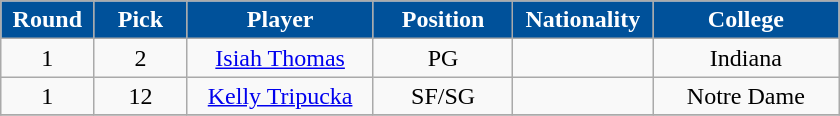<table class="wikitable sortable sortable">
<tr>
<th style="background:#00519a; color:white" width="10%">Round</th>
<th style="background:#00519a; color:white" width="10%">Pick</th>
<th style="background:#00519a; color:white" width="20%">Player</th>
<th style="background:#00519a; color:white" width="15%">Position</th>
<th style="background:#00519a; color:white" width="15%">Nationality</th>
<th style="background:#00519a; color:white" width="20%">College</th>
</tr>
<tr style="text-align: center">
<td>1</td>
<td>2</td>
<td><a href='#'>Isiah Thomas</a></td>
<td>PG</td>
<td></td>
<td>Indiana</td>
</tr>
<tr style="text-align: center">
<td>1</td>
<td>12</td>
<td><a href='#'>Kelly Tripucka</a></td>
<td>SF/SG</td>
<td></td>
<td>Notre Dame</td>
</tr>
<tr style="text-align: center">
</tr>
</table>
